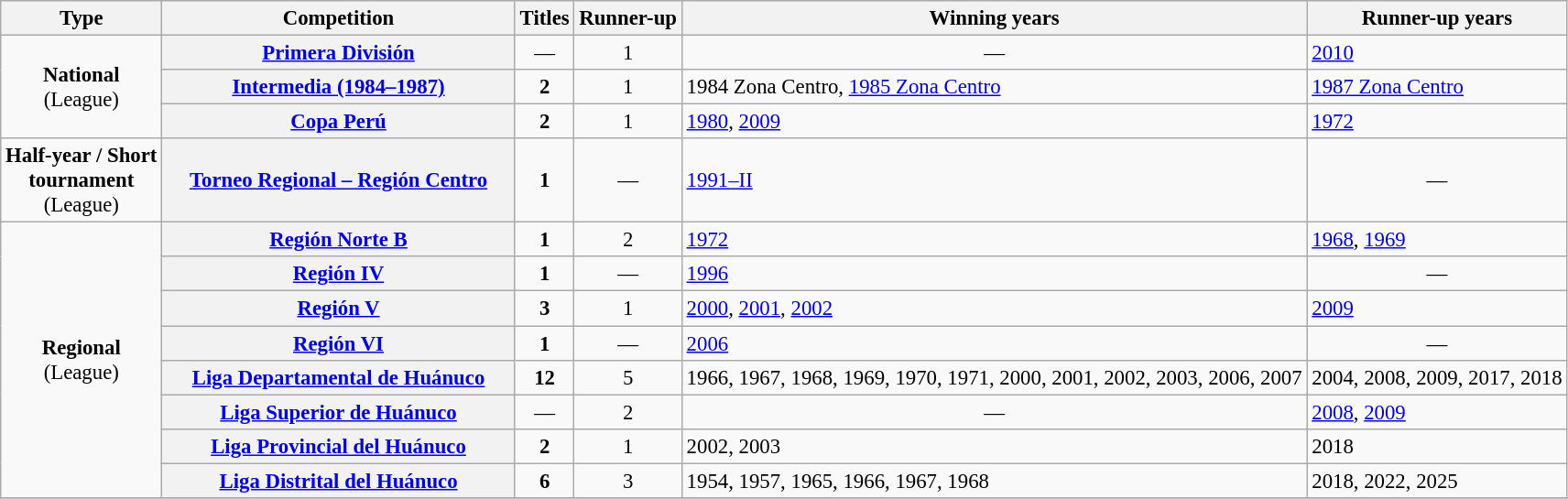<table class="wikitable plainrowheaders" style="font-size:95%; text-align:center;">
<tr>
<th>Type</th>
<th width=250px>Competition</th>
<th>Titles</th>
<th>Runner-up</th>
<th>Winning years</th>
<th>Runner-up years</th>
</tr>
<tr>
<td rowspan=3><strong>National</strong><br>(League)</td>
<th scope=col><a href='#'>Primera División</a></th>
<td style="text-align:center;">—</td>
<td>1</td>
<td style="text-align:center;">—</td>
<td align="left"><a href='#'>2010</a></td>
</tr>
<tr>
<th scope=col><a href='#'>Intermedia (1984–1987)</a></th>
<td><strong>2</strong></td>
<td>1</td>
<td align="left">1984 Zona Centro, <a href='#'>1985 Zona Centro</a></td>
<td align="left"><a href='#'>1987 Zona Centro</a></td>
</tr>
<tr>
<th scope=col><a href='#'>Copa Perú</a></th>
<td><strong>2</strong></td>
<td>1</td>
<td align="left"><a href='#'>1980</a>, <a href='#'>2009</a></td>
<td align="left"><a href='#'>1972</a></td>
</tr>
<tr>
<td rowspan=1><strong>Half-year / Short<br>tournament</strong><br>(League)</td>
<th scope=col><a href='#'>Torneo Regional – Región Centro</a></th>
<td><strong>1</strong></td>
<td style="text-align:center;">—</td>
<td align="left"><a href='#'>1991–II</a></td>
<td style="text-align:center;">—</td>
</tr>
<tr>
<td rowspan=8><strong>Regional</strong><br>(League)</td>
<th scope=col><a href='#'>Región Norte B</a></th>
<td><strong>1</strong></td>
<td>2</td>
<td align="left"><a href='#'>1972</a></td>
<td align="left"><a href='#'>1968</a>, <a href='#'>1969</a></td>
</tr>
<tr>
<th scope=col><a href='#'>Región IV</a></th>
<td><strong>1</strong></td>
<td style="text-align:center;">—</td>
<td align="left"><a href='#'>1996</a></td>
<td style="text-align:center;">—</td>
</tr>
<tr>
<th scope=col><a href='#'>Región V</a></th>
<td><strong>3</strong></td>
<td>1</td>
<td align="left"><a href='#'>2000</a>, <a href='#'>2001</a>, <a href='#'>2002</a></td>
<td align="left"><a href='#'>2009</a></td>
</tr>
<tr>
<th scope=col><a href='#'>Región VI</a></th>
<td><strong>1</strong></td>
<td style="text-align:center;">—</td>
<td align="left"><a href='#'>2006</a></td>
<td style="text-align:center;">—</td>
</tr>
<tr>
<th scope=col><a href='#'>Liga Departamental de Huánuco</a></th>
<td><strong>12</strong></td>
<td>5</td>
<td align="left">1966, 1967, 1968, 1969, 1970, 1971, 2000, 2001, 2002, 2003, 2006, 2007</td>
<td align="left">2004, 2008, 2009, 2017, 2018</td>
</tr>
<tr>
<th scope=col><a href='#'>Liga Superior de Huánuco</a></th>
<td style="text-align:center;">—</td>
<td>2</td>
<td style="text-align:center;">—</td>
<td align="left"><a href='#'>2008</a>, <a href='#'>2009</a></td>
</tr>
<tr>
<th scope=col><a href='#'>Liga Provincial del Huánuco</a></th>
<td><strong>2</strong></td>
<td>1</td>
<td align="left">2002, 2003</td>
<td align="left">2018</td>
</tr>
<tr>
<th scope=col><a href='#'>Liga Distrital del Huánuco</a></th>
<td><strong>6</strong></td>
<td>3</td>
<td align="left">1954, 1957, 1965, 1966, 1967, 1968</td>
<td align="left">2018, 2022, 2025</td>
</tr>
<tr>
</tr>
</table>
